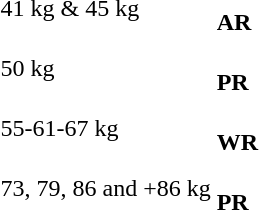<table>
<tr>
<td>41 kg & 45 kg</td>
<td><br> <strong> AR</strong></td>
<td></td>
<td></td>
</tr>
<tr>
<td>50 kg</td>
<td><br> <strong> PR</strong></td>
<td></td>
<td></td>
</tr>
<tr>
<td>55-61-67 kg</td>
<td><br> <strong> WR</strong></td>
<td></td>
<td></td>
</tr>
<tr>
<td>73, 79, 86 and +86 kg</td>
<td><br> <strong> PR</strong></td>
<td></td>
<td></td>
</tr>
</table>
